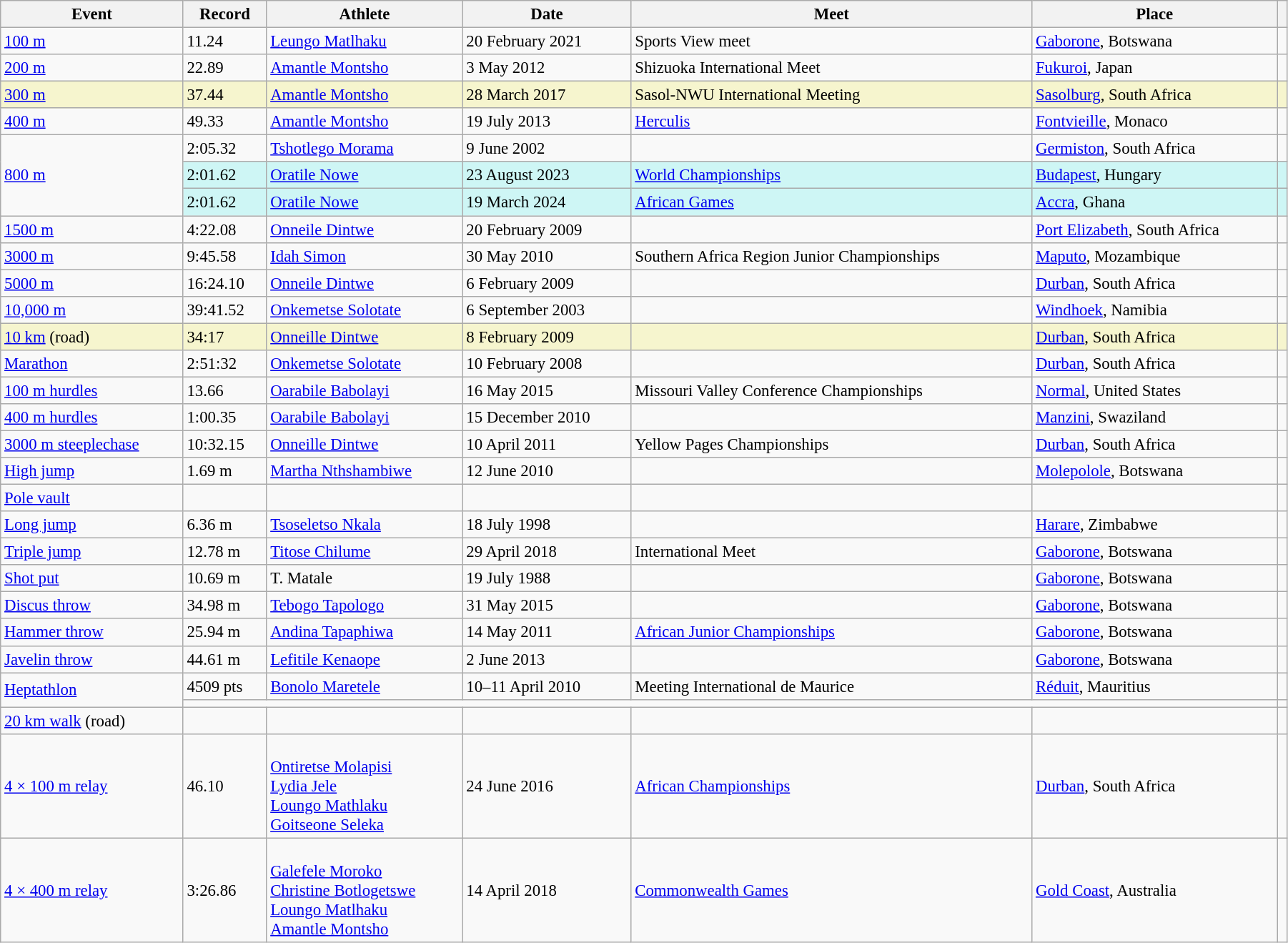<table class="wikitable" style="font-size:95%; width: 95%;">
<tr>
<th>Event</th>
<th>Record</th>
<th>Athlete</th>
<th>Date</th>
<th>Meet</th>
<th>Place</th>
<th></th>
</tr>
<tr>
<td><a href='#'>100 m</a></td>
<td>11.24  </td>
<td><a href='#'>Leungo Matlhaku</a></td>
<td>20 February 2021</td>
<td>Sports View meet</td>
<td><a href='#'>Gaborone</a>, Botswana</td>
<td></td>
</tr>
<tr>
<td><a href='#'>200 m</a></td>
<td>22.89 </td>
<td><a href='#'>Amantle Montsho</a></td>
<td>3 May 2012</td>
<td>Shizuoka International Meet</td>
<td><a href='#'>Fukuroi</a>, Japan</td>
<td></td>
</tr>
<tr style="background:#f6F5CE;">
<td><a href='#'>300 m</a></td>
<td>37.44</td>
<td><a href='#'>Amantle Montsho</a></td>
<td>28 March 2017</td>
<td>Sasol-NWU International Meeting</td>
<td><a href='#'>Sasolburg</a>, South Africa</td>
<td></td>
</tr>
<tr>
<td><a href='#'>400 m</a></td>
<td>49.33</td>
<td><a href='#'>Amantle Montsho</a></td>
<td>19 July 2013</td>
<td><a href='#'>Herculis</a></td>
<td><a href='#'>Fontvieille</a>, Monaco</td>
<td></td>
</tr>
<tr>
<td rowspan=3><a href='#'>800 m</a></td>
<td>2:05.32</td>
<td><a href='#'>Tshotlego Morama</a></td>
<td>9 June 2002</td>
<td></td>
<td><a href='#'>Germiston</a>, South Africa</td>
<td></td>
</tr>
<tr bgcolor=#CEF6F5>
<td>2:01.62</td>
<td><a href='#'>Oratile Nowe</a></td>
<td>23 August 2023</td>
<td><a href='#'>World Championships</a></td>
<td><a href='#'>Budapest</a>, Hungary</td>
<td></td>
</tr>
<tr bgcolor="#CEF6F5">
<td>2:01.62</td>
<td><a href='#'>Oratile Nowe</a></td>
<td>19 March 2024</td>
<td><a href='#'>African Games</a></td>
<td><a href='#'>Accra</a>, Ghana</td>
<td></td>
</tr>
<tr>
<td><a href='#'>1500 m</a></td>
<td>4:22.08</td>
<td><a href='#'>Onneile Dintwe</a></td>
<td>20 February 2009</td>
<td></td>
<td><a href='#'>Port Elizabeth</a>, South Africa</td>
<td></td>
</tr>
<tr>
<td><a href='#'>3000 m</a></td>
<td>9:45.58</td>
<td><a href='#'>Idah Simon</a></td>
<td>30 May 2010</td>
<td>Southern Africa Region Junior Championships</td>
<td><a href='#'>Maputo</a>, Mozambique</td>
<td></td>
</tr>
<tr>
<td><a href='#'>5000 m</a></td>
<td>16:24.10</td>
<td><a href='#'>Onneile Dintwe</a></td>
<td>6 February 2009</td>
<td></td>
<td><a href='#'>Durban</a>, South Africa</td>
<td></td>
</tr>
<tr>
<td><a href='#'>10,000 m</a></td>
<td>39:41.52</td>
<td><a href='#'>Onkemetse Solotate</a></td>
<td>6 September 2003</td>
<td></td>
<td><a href='#'>Windhoek</a>, Namibia</td>
<td></td>
</tr>
<tr style="background:#f6F5CE;">
<td><a href='#'>10 km</a> (road)</td>
<td>34:17</td>
<td><a href='#'>Onneille Dintwe</a></td>
<td>8 February 2009</td>
<td></td>
<td><a href='#'>Durban</a>, South Africa</td>
<td></td>
</tr>
<tr>
<td><a href='#'>Marathon</a></td>
<td>2:51:32</td>
<td><a href='#'>Onkemetse Solotate</a></td>
<td>10 February 2008</td>
<td></td>
<td><a href='#'>Durban</a>, South Africa</td>
<td></td>
</tr>
<tr>
<td><a href='#'>100 m hurdles</a></td>
<td>13.66 </td>
<td><a href='#'>Oarabile Babolayi</a></td>
<td>16 May 2015</td>
<td>Missouri Valley Conference Championships</td>
<td><a href='#'>Normal</a>, United States</td>
<td></td>
</tr>
<tr>
<td><a href='#'>400 m hurdles</a></td>
<td>1:00.35</td>
<td><a href='#'>Oarabile Babolayi</a></td>
<td>15 December 2010</td>
<td></td>
<td><a href='#'>Manzini</a>, Swaziland</td>
<td></td>
</tr>
<tr>
<td><a href='#'>3000 m steeplechase</a></td>
<td>10:32.15</td>
<td><a href='#'>Onneille Dintwe</a></td>
<td>10 April 2011</td>
<td>Yellow Pages Championships</td>
<td><a href='#'>Durban</a>, South Africa</td>
<td></td>
</tr>
<tr>
<td><a href='#'>High jump</a></td>
<td>1.69 m</td>
<td><a href='#'>Martha Nthshambiwe</a></td>
<td>12 June 2010</td>
<td></td>
<td><a href='#'>Molepolole</a>, Botswana</td>
<td></td>
</tr>
<tr>
<td><a href='#'>Pole vault</a></td>
<td></td>
<td></td>
<td></td>
<td></td>
<td></td>
<td></td>
</tr>
<tr>
<td><a href='#'>Long jump</a></td>
<td>6.36 m</td>
<td><a href='#'>Tsoseletso Nkala</a></td>
<td>18 July 1998</td>
<td></td>
<td><a href='#'>Harare</a>, Zimbabwe</td>
<td></td>
</tr>
<tr>
<td><a href='#'>Triple jump</a></td>
<td>12.78 m  </td>
<td><a href='#'>Titose Chilume</a></td>
<td>29 April 2018</td>
<td>International Meet</td>
<td><a href='#'>Gaborone</a>, Botswana</td>
<td></td>
</tr>
<tr>
<td><a href='#'>Shot put</a></td>
<td>10.69 m </td>
<td>T. Matale</td>
<td>19 July 1988</td>
<td></td>
<td><a href='#'>Gaborone</a>, Botswana</td>
<td></td>
</tr>
<tr>
<td><a href='#'>Discus throw</a></td>
<td>34.98 m </td>
<td><a href='#'>Tebogo Tapologo</a></td>
<td>31 May 2015</td>
<td></td>
<td><a href='#'>Gaborone</a>, Botswana</td>
<td></td>
</tr>
<tr>
<td><a href='#'>Hammer throw</a></td>
<td>25.94 m </td>
<td><a href='#'>Andina Tapaphiwa</a></td>
<td>14 May 2011</td>
<td><a href='#'>African Junior Championships</a></td>
<td><a href='#'>Gaborone</a>, Botswana</td>
<td></td>
</tr>
<tr>
<td><a href='#'>Javelin throw</a></td>
<td>44.61 m </td>
<td><a href='#'>Lefitile Kenaope</a></td>
<td>2 June 2013</td>
<td></td>
<td><a href='#'>Gaborone</a>, Botswana</td>
<td></td>
</tr>
<tr>
<td rowspan=2><a href='#'>Heptathlon</a></td>
<td>4509 pts</td>
<td><a href='#'>Bonolo Maretele</a></td>
<td>10–11 April 2010</td>
<td>Meeting International de Maurice</td>
<td><a href='#'>Réduit</a>, Mauritius</td>
<td></td>
</tr>
<tr>
<td colspan=5></td>
<td></td>
</tr>
<tr>
<td><a href='#'>20 km walk</a> (road)</td>
<td></td>
<td></td>
<td></td>
<td></td>
<td></td>
<td></td>
</tr>
<tr>
<td><a href='#'>4 × 100 m relay</a></td>
<td>46.10</td>
<td><br><a href='#'>Ontiretse Molapisi</a><br><a href='#'>Lydia Jele</a><br><a href='#'>Loungo Mathlaku</a><br><a href='#'>Goitseone Seleka</a></td>
<td>24 June 2016</td>
<td><a href='#'>African Championships</a></td>
<td><a href='#'>Durban</a>, South Africa</td>
<td></td>
</tr>
<tr>
<td><a href='#'>4 × 400 m relay</a></td>
<td>3:26.86</td>
<td><br><a href='#'>Galefele Moroko</a><br><a href='#'>Christine Botlogetswe</a><br><a href='#'>Loungo Matlhaku</a><br><a href='#'>Amantle Montsho</a></td>
<td>14 April 2018</td>
<td><a href='#'>Commonwealth Games</a></td>
<td><a href='#'>Gold Coast</a>, Australia</td>
<td></td>
</tr>
</table>
